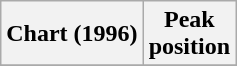<table class="wikitable sortable">
<tr>
<th align="left">Chart (1996)</th>
<th align="center">Peak<br>position</th>
</tr>
<tr>
</tr>
</table>
